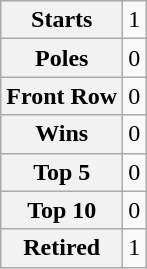<table class="wikitable" style="text-align:center">
<tr>
<th>Starts</th>
<td>1</td>
</tr>
<tr>
<th>Poles</th>
<td>0</td>
</tr>
<tr>
<th>Front Row</th>
<td>0</td>
</tr>
<tr>
<th>Wins</th>
<td>0</td>
</tr>
<tr>
<th>Top 5</th>
<td>0</td>
</tr>
<tr>
<th>Top 10</th>
<td>0</td>
</tr>
<tr>
<th>Retired</th>
<td>1</td>
</tr>
</table>
